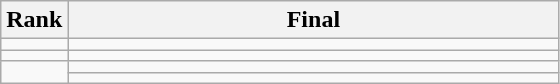<table class="wikitable">
<tr>
<th>Rank</th>
<th style="width: 20em">Final</th>
</tr>
<tr>
<td align="center"></td>
<td></td>
</tr>
<tr>
<td align="center"></td>
<td></td>
</tr>
<tr>
<td rowspan=2 align="center"></td>
<td></td>
</tr>
<tr>
<td></td>
</tr>
</table>
